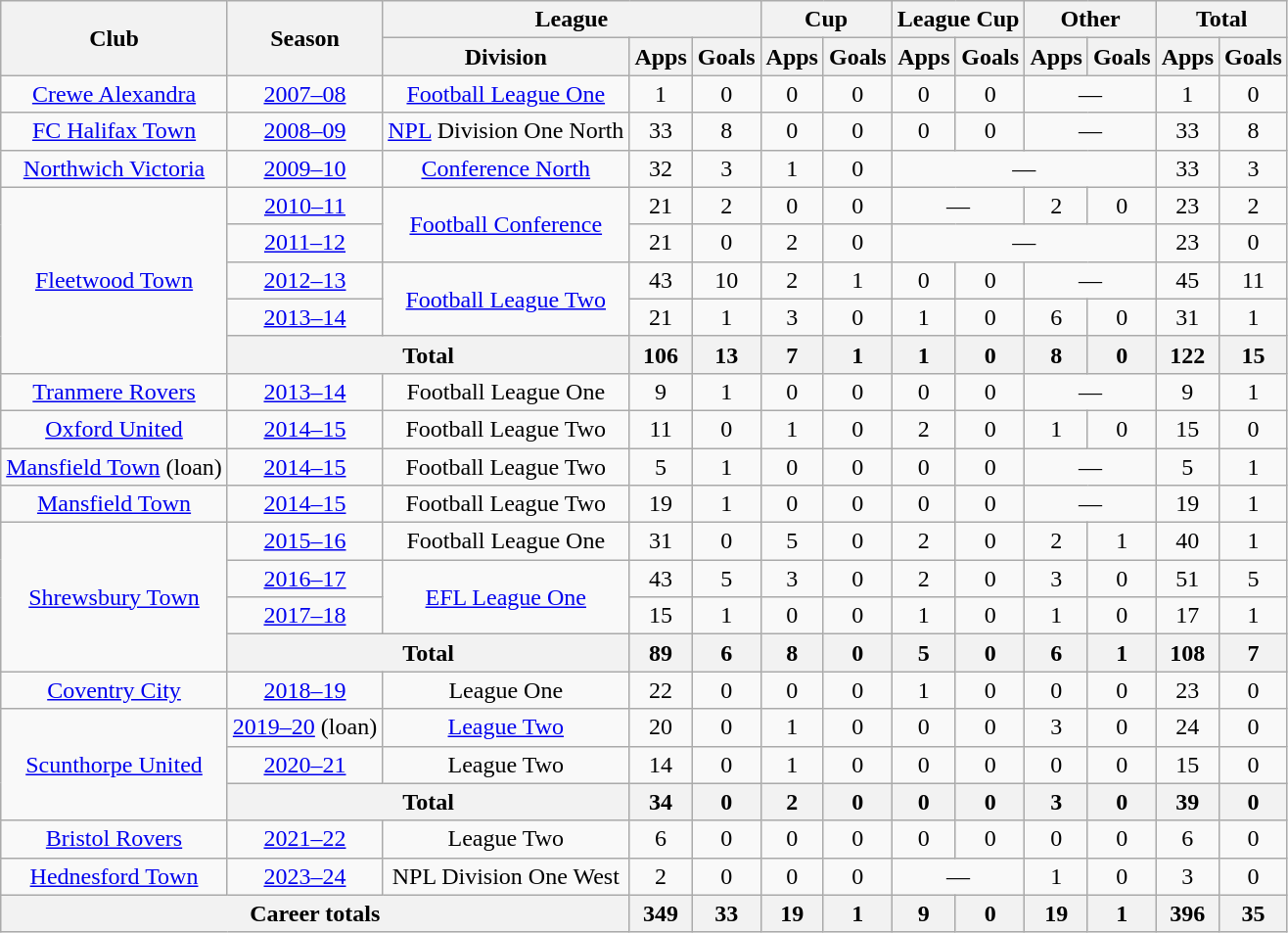<table class="wikitable" style="text-align: center">
<tr>
<th rowspan=2>Club</th>
<th rowspan=2>Season</th>
<th colspan=3>League</th>
<th colspan=2>Cup</th>
<th colspan=2>League Cup</th>
<th colspan=2>Other</th>
<th colspan=2>Total</th>
</tr>
<tr>
<th>Division</th>
<th>Apps</th>
<th>Goals</th>
<th>Apps</th>
<th>Goals</th>
<th>Apps</th>
<th>Goals</th>
<th>Apps</th>
<th>Goals</th>
<th>Apps</th>
<th>Goals</th>
</tr>
<tr>
<td><a href='#'>Crewe Alexandra</a></td>
<td><a href='#'>2007–08</a></td>
<td><a href='#'>Football League One</a></td>
<td>1</td>
<td>0</td>
<td>0</td>
<td>0</td>
<td>0</td>
<td>0</td>
<td colspan=2>—</td>
<td>1</td>
<td>0</td>
</tr>
<tr>
<td><a href='#'>FC Halifax Town</a></td>
<td><a href='#'>2008–09</a></td>
<td><a href='#'>NPL</a> Division One North</td>
<td>33</td>
<td>8</td>
<td>0</td>
<td>0</td>
<td>0</td>
<td>0</td>
<td colspan=2>—</td>
<td>33</td>
<td>8</td>
</tr>
<tr>
<td><a href='#'>Northwich Victoria</a></td>
<td><a href='#'>2009–10</a></td>
<td><a href='#'>Conference North</a></td>
<td>32</td>
<td>3</td>
<td>1</td>
<td>0</td>
<td colspan=4>—</td>
<td>33</td>
<td>3</td>
</tr>
<tr>
<td rowspan=5><a href='#'>Fleetwood Town</a></td>
<td><a href='#'>2010–11</a></td>
<td rowspan=2><a href='#'>Football Conference</a></td>
<td>21</td>
<td>2</td>
<td>0</td>
<td>0</td>
<td colspan=2>—</td>
<td>2</td>
<td>0</td>
<td>23</td>
<td>2</td>
</tr>
<tr>
<td><a href='#'>2011–12</a></td>
<td>21</td>
<td>0</td>
<td>2</td>
<td>0</td>
<td colspan=4>—</td>
<td>23</td>
<td>0</td>
</tr>
<tr>
<td><a href='#'>2012–13</a></td>
<td rowspan=2><a href='#'>Football League Two</a></td>
<td>43</td>
<td>10</td>
<td>2</td>
<td>1</td>
<td>0</td>
<td>0</td>
<td colspan=2>—</td>
<td>45</td>
<td>11</td>
</tr>
<tr>
<td><a href='#'>2013–14</a></td>
<td>21</td>
<td>1</td>
<td>3</td>
<td>0</td>
<td>1</td>
<td>0</td>
<td>6</td>
<td>0</td>
<td>31</td>
<td>1</td>
</tr>
<tr>
<th colspan=2>Total</th>
<th>106</th>
<th>13</th>
<th>7</th>
<th>1</th>
<th>1</th>
<th>0</th>
<th>8</th>
<th>0</th>
<th>122</th>
<th>15</th>
</tr>
<tr>
<td><a href='#'>Tranmere Rovers</a></td>
<td><a href='#'>2013–14</a></td>
<td>Football League One</td>
<td>9</td>
<td>1</td>
<td>0</td>
<td>0</td>
<td>0</td>
<td>0</td>
<td colspan=2>—</td>
<td>9</td>
<td>1</td>
</tr>
<tr>
<td><a href='#'>Oxford United</a></td>
<td><a href='#'>2014–15</a></td>
<td>Football League Two</td>
<td>11</td>
<td>0</td>
<td>1</td>
<td>0</td>
<td>2</td>
<td>0</td>
<td>1</td>
<td>0</td>
<td>15</td>
<td>0</td>
</tr>
<tr>
<td><a href='#'>Mansfield Town</a> (loan)</td>
<td><a href='#'>2014–15</a></td>
<td>Football League Two</td>
<td>5</td>
<td>1</td>
<td>0</td>
<td>0</td>
<td>0</td>
<td>0</td>
<td colspan=2>—</td>
<td>5</td>
<td>1</td>
</tr>
<tr>
<td><a href='#'>Mansfield Town</a></td>
<td><a href='#'>2014–15</a></td>
<td>Football League Two</td>
<td>19</td>
<td>1</td>
<td>0</td>
<td>0</td>
<td>0</td>
<td>0</td>
<td colspan=2>—</td>
<td>19</td>
<td>1</td>
</tr>
<tr>
<td rowspan=4><a href='#'>Shrewsbury Town</a></td>
<td><a href='#'>2015–16</a></td>
<td>Football League One</td>
<td>31</td>
<td>0</td>
<td>5</td>
<td>0</td>
<td>2</td>
<td>0</td>
<td>2</td>
<td>1</td>
<td>40</td>
<td>1</td>
</tr>
<tr>
<td><a href='#'>2016–17</a></td>
<td rowspan=2><a href='#'>EFL League One</a></td>
<td>43</td>
<td>5</td>
<td>3</td>
<td>0</td>
<td>2</td>
<td>0</td>
<td>3</td>
<td>0</td>
<td>51</td>
<td>5</td>
</tr>
<tr>
<td><a href='#'>2017–18</a></td>
<td>15</td>
<td>1</td>
<td>0</td>
<td>0</td>
<td>1</td>
<td>0</td>
<td>1</td>
<td>0</td>
<td>17</td>
<td>1</td>
</tr>
<tr>
<th colspan=2>Total</th>
<th>89</th>
<th>6</th>
<th>8</th>
<th>0</th>
<th>5</th>
<th>0</th>
<th>6</th>
<th>1</th>
<th>108</th>
<th>7</th>
</tr>
<tr>
<td><a href='#'>Coventry City</a></td>
<td><a href='#'>2018–19</a></td>
<td>League One</td>
<td>22</td>
<td>0</td>
<td>0</td>
<td>0</td>
<td>1</td>
<td>0</td>
<td>0</td>
<td>0</td>
<td>23</td>
<td>0</td>
</tr>
<tr>
<td rowspan=3><a href='#'>Scunthorpe United</a></td>
<td><a href='#'>2019–20</a> (loan)</td>
<td><a href='#'>League Two</a></td>
<td>20</td>
<td>0</td>
<td>1</td>
<td>0</td>
<td>0</td>
<td>0</td>
<td>3</td>
<td>0</td>
<td>24</td>
<td>0</td>
</tr>
<tr>
<td><a href='#'>2020–21</a></td>
<td>League Two</td>
<td>14</td>
<td>0</td>
<td>1</td>
<td>0</td>
<td>0</td>
<td>0</td>
<td>0</td>
<td>0</td>
<td>15</td>
<td>0</td>
</tr>
<tr>
<th colspan=2>Total</th>
<th>34</th>
<th>0</th>
<th>2</th>
<th>0</th>
<th>0</th>
<th>0</th>
<th>3</th>
<th>0</th>
<th>39</th>
<th>0</th>
</tr>
<tr>
<td><a href='#'>Bristol Rovers</a></td>
<td><a href='#'>2021–22</a></td>
<td>League Two</td>
<td>6</td>
<td>0</td>
<td>0</td>
<td>0</td>
<td>0</td>
<td>0</td>
<td>0</td>
<td>0</td>
<td>6</td>
<td>0</td>
</tr>
<tr>
<td><a href='#'>Hednesford Town</a></td>
<td><a href='#'>2023–24</a></td>
<td>NPL Division One West</td>
<td>2</td>
<td>0</td>
<td>0</td>
<td>0</td>
<td colspan="2">—</td>
<td>1</td>
<td>0</td>
<td>3</td>
<td>0</td>
</tr>
<tr>
<th colspan=3>Career totals</th>
<th>349</th>
<th>33</th>
<th>19</th>
<th>1</th>
<th>9</th>
<th>0</th>
<th>19</th>
<th>1</th>
<th>396</th>
<th>35</th>
</tr>
</table>
